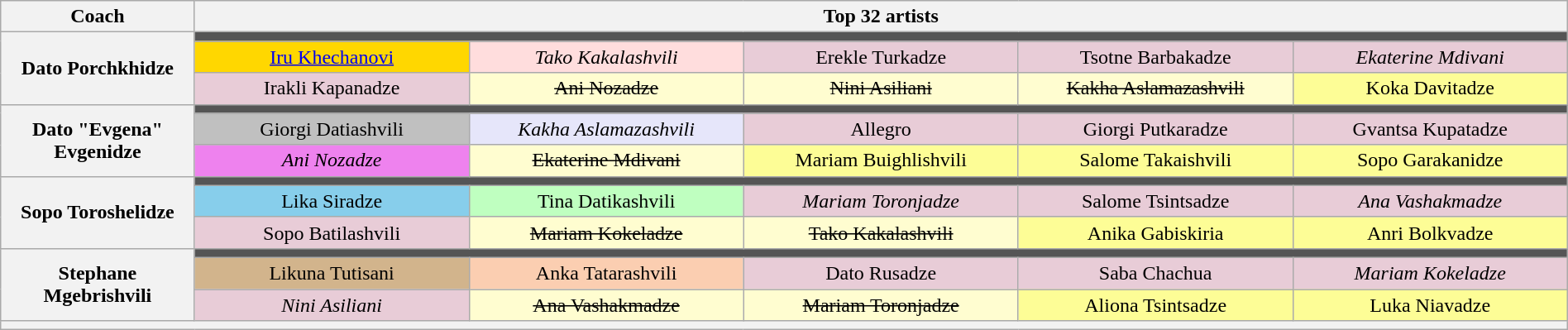<table class="wikitable" style="text-align:center; width:100%">
<tr>
<th style="width:12%">Coach</th>
<th colspan="5">Top 32 artists</th>
</tr>
<tr>
<th rowspan="3">Dato Porchkhidze</th>
<td colspan="5" style="background:#555"></td>
</tr>
<tr>
<td style="background: gold"><a href='#'>Iru Khechanovi</a></td>
<td style="background:#ffdddd"><em>Tako Kakalashvili</em></td>
<td style="background:#E8CCD7">Erekle Turkadze</td>
<td style="background:#E8CCD7">Tsotne Barbakadze</td>
<td style="background:#E8CCD7"><em>Ekaterine Mdivani</em></td>
</tr>
<tr>
<td style="background:#E8CCD7">Irakli Kapanadze</td>
<td style="background:#FFFDD0"><s>Ani Nozadze</s></td>
<td style="background:#FFFDD0"><s>Nini Asiliani</s></td>
<td style="background:#FFFDD0"><s>Kakha Aslamazashvili</s></td>
<td style="background:#FDFD96">Koka Davitadze</td>
</tr>
<tr>
<th rowspan="3">Dato "Evgena" Evgenidze</th>
<td colspan="5" style="background:#555"></td>
</tr>
<tr>
<td style="background: silver">Giorgi Datiashvili</td>
<td style="background: lavender"><em>Kakha Aslamazashvili</em></td>
<td style="background:#E8CCD7">Allegro</td>
<td style="background:#E8CCD7">Giorgi Putkaradze</td>
<td style="background:#E8CCD7">Gvantsa Kupatadze</td>
</tr>
<tr>
<td style="background: violet"><em>Ani Nozadze</em></td>
<td style="background:#FFFDD0"><s>Ekaterine Mdivani</s></td>
<td style="background:#FDFD96">Mariam Buighlishvili</td>
<td style="background:#FDFD96">Salome Takaishvili</td>
<td style="background:#FDFD96">Sopo Garakanidze</td>
</tr>
<tr>
<th rowspan="3">Sopo Toroshelidze</th>
<td colspan="5" style="background:#555"></td>
</tr>
<tr>
<td style="background: skyblue">Lika Siradze</td>
<td style="background:#BFFFC0">Tina Datikashvili</td>
<td style="background:#E8CCD7"><em>Mariam Toronjadze</em></td>
<td style="background:#E8CCD7">Salome Tsintsadze</td>
<td style="background:#E8CCD7"><em>Ana Vashakmadze</em></td>
</tr>
<tr>
<td style="background:#E8CCD7">Sopo Batilashvili</td>
<td style="background:#FFFDD0"><s>Mariam Kokeladze</s></td>
<td style="background:#FFFDD0"><s>Tako Kakalashvili</s></td>
<td style="background:#FDFD96">Anika Gabiskiria</td>
<td style="background:#FDFD96">Anri Bolkvadze</td>
</tr>
<tr>
<th rowspan="3">Stephane Mgebrishvili</th>
<td colspan="5" style="background:#555"></td>
</tr>
<tr>
<td style="background: tan">Likuna Tutisani</td>
<td style="background:#fbceb1">Anka Tatarashvili</td>
<td style="background:#E8CCD7">Dato Rusadze</td>
<td style="background:#E8CCD7">Saba Chachua</td>
<td style="background:#E8CCD7"><em>Mariam Kokeladze</em></td>
</tr>
<tr>
<td style="width:17%; background:#E8CCD7"><em>Nini Asiliani</em></td>
<td style="width:17%; background:#FFFDD0"><s>Ana Vashakmadze</s></td>
<td style="width:17%; background:#FFFDD0"><s>Mariam Toronjadze</s></td>
<td style="width:17%; background:#FDFD96">Aliona Tsintsadze</td>
<td style="width:17%; background:#FDFD96">Luka Niavadze</td>
</tr>
<tr>
<th colspan="6" style="font-size:95%; line-height:14px"></th>
</tr>
</table>
